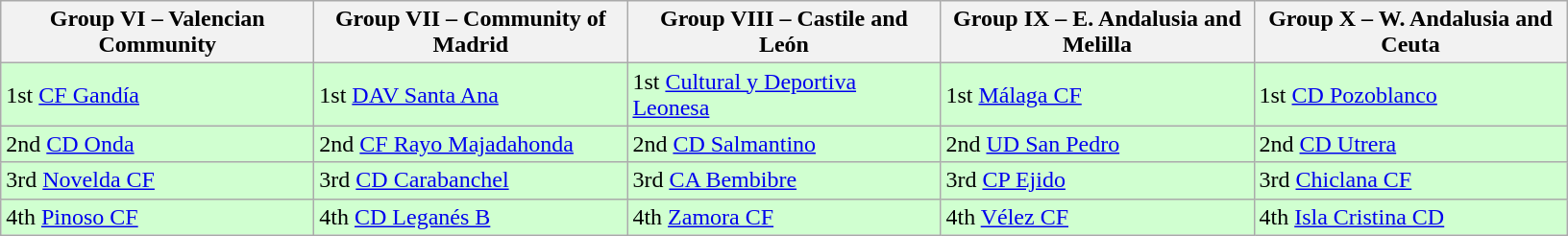<table class="wikitable">
<tr>
<th width=210>Group VI – Valencian Community </th>
<th width=210>Group VII – Community of Madrid </th>
<th width=210>Group VIII – Castile and León </th>
<th width=210>Group IX – E. Andalusia and Melilla </th>
<th width=210>Group X – W. Andalusia and Ceuta </th>
</tr>
<tr style="background:#D0FFD0;">
<td>1st <a href='#'>CF Gandía</a></td>
<td>1st <a href='#'>DAV Santa Ana</a></td>
<td>1st <a href='#'>Cultural y Deportiva Leonesa</a></td>
<td>1st <a href='#'>Málaga CF</a></td>
<td>1st <a href='#'>CD Pozoblanco</a></td>
</tr>
<tr style="background:#D0FFD0;">
<td>2nd <a href='#'>CD Onda</a></td>
<td>2nd <a href='#'>CF Rayo Majadahonda</a></td>
<td>2nd <a href='#'>CD Salmantino</a></td>
<td>2nd <a href='#'>UD San Pedro</a></td>
<td>2nd <a href='#'>CD Utrera</a></td>
</tr>
<tr style="background:#D0FFD0;">
<td>3rd <a href='#'>Novelda CF</a></td>
<td>3rd <a href='#'>CD Carabanchel</a></td>
<td>3rd <a href='#'>CA Bembibre</a></td>
<td>3rd <a href='#'>CP Ejido</a></td>
<td>3rd <a href='#'>Chiclana CF</a></td>
</tr>
<tr style="background:#D0FFD0;">
<td>4th <a href='#'>Pinoso CF</a></td>
<td>4th <a href='#'>CD Leganés B</a></td>
<td>4th <a href='#'>Zamora CF</a></td>
<td>4th <a href='#'>Vélez CF</a></td>
<td>4th <a href='#'>Isla Cristina CD</a></td>
</tr>
</table>
